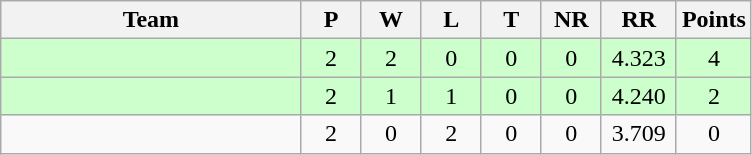<table class="wikitable" style="text-align: center;">
<tr>
<th style="width:40%;">Team</th>
<th style="width:8%;">P</th>
<th style="width:8%;">W</th>
<th style="width:8%;">L</th>
<th style="width:8%;">T</th>
<th style="width:8%;">NR</th>
<th style="width:10%;">RR</th>
<th style="width:10%;">Points</th>
</tr>
<tr style="background:#cfc;">
<td align=left></td>
<td>2</td>
<td>2</td>
<td>0</td>
<td>0</td>
<td>0</td>
<td>4.323</td>
<td>4</td>
</tr>
<tr style="background:#cfc;">
<td align=left></td>
<td>2</td>
<td>1</td>
<td>1</td>
<td>0</td>
<td>0</td>
<td>4.240</td>
<td>2</td>
</tr>
<tr>
<td align=left></td>
<td>2</td>
<td>0</td>
<td>2</td>
<td>0</td>
<td>0</td>
<td>3.709</td>
<td>0</td>
</tr>
</table>
